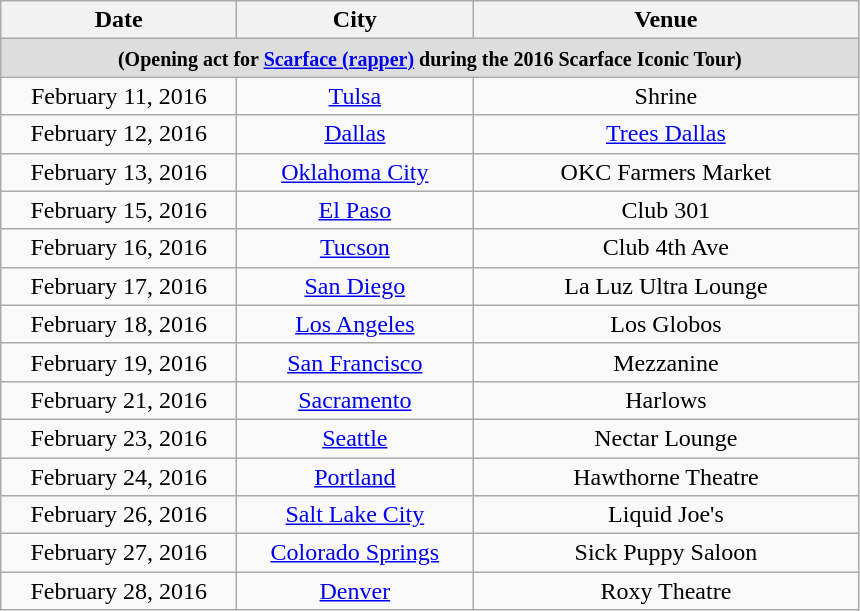<table class="wikitable" style="text-align:center;">
<tr>
<th style="width:150px;">Date</th>
<th style="width:150px;">City</th>
<th style="width:250px;">Venue</th>
</tr>
<tr style="background:#ddd;">
<td colspan="3"><strong><small>(Opening act for <a href='#'>Scarface (rapper)</a> during the 2016 Scarface Iconic Tour)</small></strong></td>
</tr>
<tr>
<td>February 11, 2016</td>
<td><a href='#'>Tulsa</a></td>
<td>Shrine</td>
</tr>
<tr>
<td>February 12, 2016</td>
<td><a href='#'>Dallas</a></td>
<td><a href='#'>Trees Dallas</a></td>
</tr>
<tr>
<td>February 13, 2016</td>
<td><a href='#'>Oklahoma City</a></td>
<td>OKC Farmers Market</td>
</tr>
<tr>
<td>February 15, 2016</td>
<td><a href='#'>El Paso</a></td>
<td>Club 301</td>
</tr>
<tr>
<td>February 16, 2016</td>
<td><a href='#'>Tucson</a></td>
<td>Club 4th Ave</td>
</tr>
<tr>
<td>February 17, 2016</td>
<td><a href='#'>San Diego</a></td>
<td>La Luz Ultra Lounge</td>
</tr>
<tr>
<td>February 18, 2016</td>
<td><a href='#'>Los Angeles</a></td>
<td>Los Globos</td>
</tr>
<tr>
<td>February 19, 2016</td>
<td><a href='#'>San Francisco</a></td>
<td>Mezzanine</td>
</tr>
<tr>
<td>February 21, 2016</td>
<td><a href='#'>Sacramento</a></td>
<td>Harlows</td>
</tr>
<tr>
<td>February 23, 2016</td>
<td><a href='#'>Seattle</a></td>
<td>Nectar Lounge</td>
</tr>
<tr>
<td>February 24, 2016</td>
<td><a href='#'>Portland</a></td>
<td>Hawthorne Theatre</td>
</tr>
<tr>
<td>February 26, 2016</td>
<td><a href='#'>Salt Lake City</a></td>
<td>Liquid Joe's</td>
</tr>
<tr>
<td>February 27, 2016</td>
<td><a href='#'>Colorado Springs</a></td>
<td>Sick Puppy Saloon</td>
</tr>
<tr>
<td>February 28, 2016</td>
<td><a href='#'>Denver</a></td>
<td>Roxy Theatre</td>
</tr>
</table>
